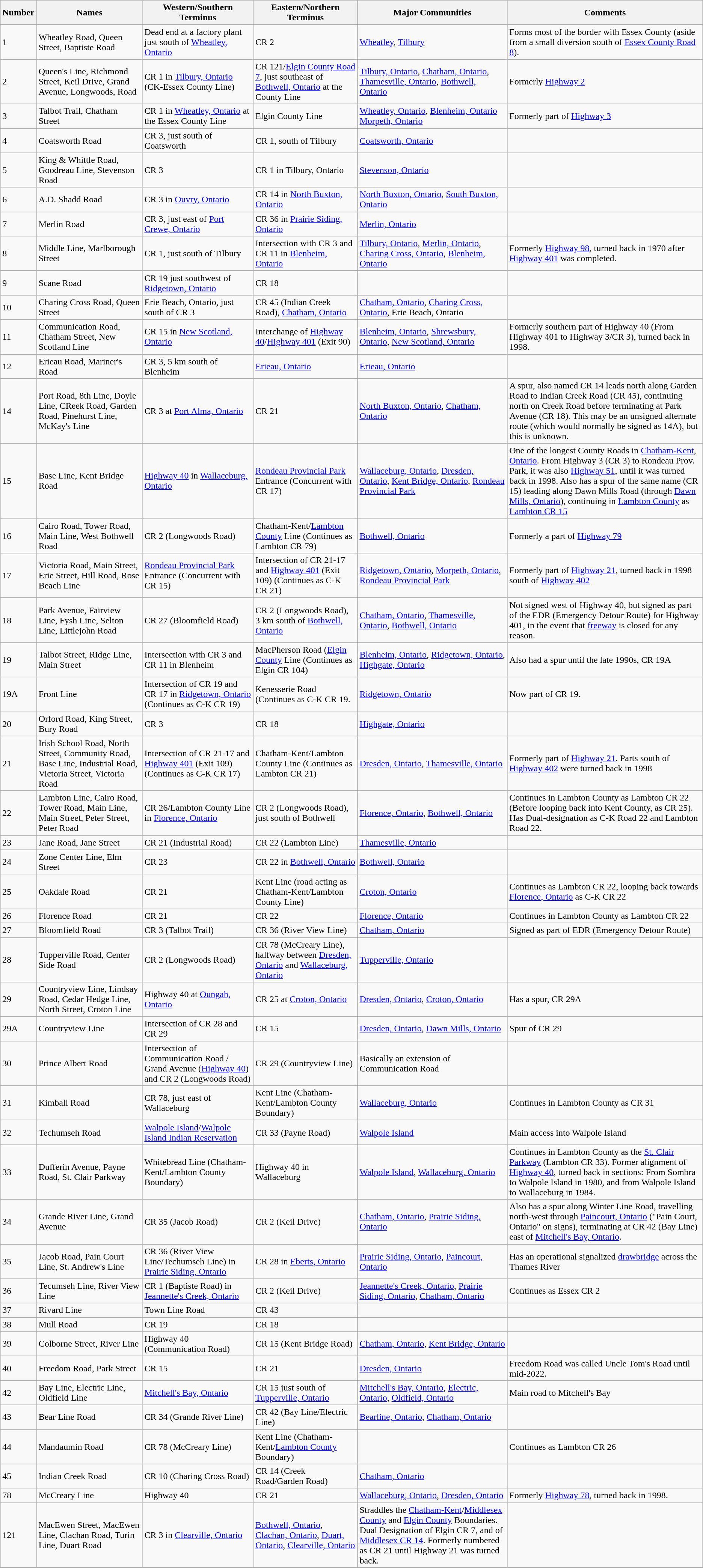<table class="wikitable">
<tr>
<th>Number</th>
<th>Names</th>
<th>Western/Southern Terminus</th>
<th>Eastern/Northern Terminus</th>
<th>Major Communities</th>
<th>Comments</th>
</tr>
<tr>
<td>1</td>
<td>Wheatley Road, Queen Street, Baptiste Road</td>
<td>Dead end at a factory plant just south of <a href='#'>Wheatley, Ontario</a></td>
<td>CR 2</td>
<td><a href='#'>Wheatley</a>, <a href='#'>Tilbury</a></td>
<td>Forms most of the border with Essex County (aside from a small diversion south of <a href='#'>Essex County Road 8</a>).</td>
</tr>
<tr>
<td>2</td>
<td>Queen's Line, Richmond Street, Keil Drive, Grand Avenue, Longwoods, Road</td>
<td>CR 1 in <a href='#'>Tilbury, Ontario</a> (CK-Essex County Line)</td>
<td>CR 121/<a href='#'>Elgin County Road 7</a>, just southeast of <a href='#'>Bothwell, Ontario</a> at the County Line</td>
<td><a href='#'>Tilbury, Ontario</a>, <a href='#'>Chatham, Ontario</a>, <a href='#'>Thamesville, Ontario</a>, <a href='#'>Bothwell, Ontario</a></td>
<td>Formerly <a href='#'>Highway 2</a></td>
</tr>
<tr>
<td>3</td>
<td>Talbot Trail, Chatham Street</td>
<td>CR 1 in <a href='#'>Wheatley, Ontario</a> at the Essex County Line</td>
<td>Elgin County Line</td>
<td><a href='#'>Wheatley, Ontario</a>, <a href='#'>Blenheim, Ontario</a> <a href='#'>Morpeth, Ontario</a></td>
<td>Formerly part of <a href='#'>Highway 3</a></td>
</tr>
<tr>
<td>4</td>
<td>Coatsworth Road</td>
<td>CR 3, just south of Coatsworth</td>
<td>CR 1, south of Tilbury</td>
<td><a href='#'>Coatsworth, Ontario</a></td>
<td></td>
</tr>
<tr>
<td>5</td>
<td>King & Whittle Road, Goodreau Line, Stevenson Road</td>
<td>CR 3</td>
<td>CR 1 in Tilbury, Ontario</td>
<td><a href='#'>Stevenson, Ontario</a></td>
<td></td>
</tr>
<tr>
<td>6</td>
<td>A.D. Shadd Road</td>
<td>CR 3 in <a href='#'>Ouvry, Ontario</a></td>
<td>CR 14 in <a href='#'>North Buxton, Ontario</a></td>
<td><a href='#'>North Buxton, Ontario</a>, <a href='#'>South Buxton, Ontario</a></td>
<td></td>
</tr>
<tr>
<td>7</td>
<td>Merlin Road</td>
<td>CR 3, just east of <a href='#'>Port Crewe, Ontario</a></td>
<td>CR 36 in <a href='#'>Prairie Siding, Ontario</a></td>
<td><a href='#'>Merlin, Ontario</a></td>
<td></td>
</tr>
<tr>
<td>8</td>
<td>Middle Line, Marlborough Street</td>
<td>CR 1, just south of Tilbury</td>
<td>Intersection with CR 3 and CR 11 in <a href='#'>Blenheim, Ontario</a></td>
<td><a href='#'>Tilbury, Ontario</a>, <a href='#'>Merlin, Ontario</a>, <a href='#'>Charing Cross, Ontario</a>, <a href='#'>Blenheim, Ontario</a></td>
<td>Formerly <a href='#'>Highway 98</a>, turned back in 1970 after <a href='#'>Highway 401</a> was completed.</td>
</tr>
<tr>
<td>9</td>
<td>Scane Road</td>
<td>CR 19 just southwest of <a href='#'>Ridgetown, Ontario</a></td>
<td>CR 18</td>
<td></td>
<td></td>
</tr>
<tr>
<td>10</td>
<td>Charing Cross Road, Queen Street</td>
<td>Erie Beach, Ontario, just south of CR 3</td>
<td>CR 45 (Indian Creek Road), <a href='#'>Chatham, Ontario</a></td>
<td><a href='#'>Chatham, Ontario</a>, <a href='#'>Charing Cross, Ontario</a>, Erie Beach, Ontario</td>
<td></td>
</tr>
<tr>
<td>11</td>
<td>Communication Road, Chatham Street, New Scotland Line</td>
<td>CR 15 in <a href='#'>New Scotland, Ontario</a></td>
<td>Interchange of <a href='#'>Highway 40</a>/<a href='#'>Highway 401</a> (Exit 90)</td>
<td><a href='#'>Blenheim, Ontario</a>, <a href='#'>Shrewsbury, Ontario</a>, <a href='#'>New Scotland, Ontario</a></td>
<td>Formerly southern part of Highway 40 (From Highway 401 to Highway 3/CR 3), turned back in 1998.</td>
</tr>
<tr>
<td>12</td>
<td>Erieau Road, Mariner's Road</td>
<td>CR 3, 5 km south of Blenheim</td>
<td><a href='#'>Erieau, Ontario</a></td>
<td><a href='#'>Erieau, Ontario</a></td>
<td></td>
</tr>
<tr>
<td>14</td>
<td>Port Road, 8th Line, Doyle Line, CReek Road, Garden Road, Pinehurst Line, McKay's Line</td>
<td>CR 3 at <a href='#'>Port Alma, Ontario</a></td>
<td>CR 21</td>
<td><a href='#'>North Buxton, Ontario</a>, <a href='#'>Chatham, Ontario</a></td>
<td>A spur, also named CR 14 leads north along Garden Road to Indian Creek Road (CR 45), continuing north on Creek Road before terminating at Park Avenue (CR 18). This may be an unsigned alternate route (which would normally be signed as 14A), but this is unknown.</td>
</tr>
<tr>
<td>15</td>
<td>Base Line, Kent Bridge Road</td>
<td><a href='#'>Highway 40</a> in <a href='#'>Wallaceburg, Ontario</a></td>
<td><a href='#'>Rondeau Provincial Park</a> Entrance (Concurrent with CR 17)</td>
<td><a href='#'>Wallaceburg, Ontario</a>, <a href='#'>Dresden, Ontario</a>, <a href='#'>Kent Bridge, Ontario</a>, <a href='#'>Rondeau Provincial Park</a></td>
<td>One of the longest County Roads in <a href='#'>Chatham-Kent</a>, <a href='#'>Ontario</a>. From Highway 3 (CR 3) to Rondeau Prov. Park, it was also <a href='#'>Highway 51</a>, until it was turned back in 1998. Also has a spur of the same name (CR 15) leading along Dawn Mills Road (through <a href='#'>Dawn Mills, Ontario</a>), continuing in <a href='#'>Lambton County</a> as <a href='#'>Lambton CR 15</a></td>
</tr>
<tr>
<td>16</td>
<td>Cairo Road, Tower Road, Main Line, West Bothwell Road</td>
<td>CR 2 (Longwoods Road)</td>
<td>Chatham-Kent/<a href='#'>Lambton County</a> Line (Continues as Lambton CR 79)</td>
<td><a href='#'>Bothwell, Ontario</a></td>
<td>Formerly a part of <a href='#'>Highway 79</a></td>
</tr>
<tr>
<td>17</td>
<td>Victoria Road, Main Street, Erie Street, Hill Road, Rose Beach Line</td>
<td><a href='#'>Rondeau Provincial Park</a> Entrance (Concurrent with CR 15)</td>
<td>Intersection of CR 21-17 and <a href='#'>Highway 401</a> (Exit 109) (Continues as C-K CR 21)</td>
<td><a href='#'>Ridgetown, Ontario</a>, <a href='#'>Morpeth, Ontario</a>, <a href='#'>Rondeau Provincial Park</a></td>
<td>Formerly part of <a href='#'>Highway 21</a>, turned back in 1998 south of <a href='#'>Highway 402</a></td>
</tr>
<tr>
<td>18</td>
<td>Park Avenue, Fairview Line, Fysh Line, Selton Line, Littlejohn Road</td>
<td>CR 27 (Bloomfield Road)</td>
<td>CR 2 (Longwoods Road), 3 km south of <a href='#'>Bothwell, Ontario</a></td>
<td><a href='#'>Chatham, Ontario</a>, <a href='#'>Thamesville, Ontario</a>, <a href='#'>Bothwell, Ontario</a></td>
<td>Not signed west of Highway 40, but signed as part of the EDR (Emergency Detour Route) for Highway 401, in the event that <a href='#'>freeway</a> is closed for any reason.</td>
</tr>
<tr>
<td>19</td>
<td>Talbot Street, Ridge Line, Main Street</td>
<td>Intersection with CR 3 and CR 11 in Blenheim</td>
<td>MacPherson Road (<a href='#'>Elgin County</a> Line (Continues as Elgin CR 104)</td>
<td><a href='#'>Blenheim, Ontario</a>, <a href='#'>Ridgetown, Ontario</a>, <a href='#'>Highgate, Ontario</a></td>
<td>Also had a spur until the late 1990s, CR 19A</td>
</tr>
<tr>
<td>19A</td>
<td>Front Line</td>
<td>Intersection of CR 19 and CR 17 in <a href='#'>Ridgetown, Ontario</a> (Continues as C-K CR 19)</td>
<td>Kenesserie Road (Continues as C-K CR 19.</td>
<td><a href='#'>Ridgetown, Ontario</a></td>
<td>Now part of CR 19.</td>
</tr>
<tr>
<td>20</td>
<td>Orford Road, King Street, Bury Road</td>
<td>CR 3</td>
<td>CR 18</td>
<td><a href='#'>Highgate, Ontario</a></td>
<td></td>
</tr>
<tr>
<td>21</td>
<td>Irish School Road, North Street, Community Road, Base Line, Industrial Road, Victoria Street, Victoria Road</td>
<td>Intersection of CR 21-17 and <a href='#'>Highway 401</a> (Exit 109) (Continues as C-K CR 17)</td>
<td>Chatham-Kent/Lambton County Line (Continues as Lambton CR 21)</td>
<td><a href='#'>Dresden, Ontario</a>, <a href='#'>Thamesville, Ontario</a></td>
<td>Formerly part of <a href='#'>Highway 21</a>. Parts south of <a href='#'>Highway 402</a> were turned back in 1998</td>
</tr>
<tr>
<td>22</td>
<td>Lambton Line, Cairo Road, Tower Road, Main Line, Main Street, Peter Street, Peter Road</td>
<td>CR 26/Lambton County Line in <a href='#'>Florence, Ontario</a></td>
<td>CR 2 (Longwoods Road), just south of Bothwell</td>
<td><a href='#'>Florence, Ontario</a>, <a href='#'>Bothwell, Ontario</a></td>
<td>Continues in Lambton County as Lambton CR 22 (Before looping back into Kent County, as CR 25). Has Dual-designation as C-K Road 22 and Lambton Road 22.</td>
</tr>
<tr>
<td>23</td>
<td>Jane Road, Jane Street</td>
<td>CR 21 (Industrial Road)</td>
<td>CR 22 (Lambton Line)</td>
<td><a href='#'>Thamesville, Ontario</a></td>
<td></td>
</tr>
<tr>
<td>24</td>
<td>Zone Center Line, Elm Street</td>
<td>CR 23</td>
<td>CR 22 in <a href='#'>Bothwell, Ontario</a></td>
<td><a href='#'>Bothwell, Ontario</a></td>
<td></td>
</tr>
<tr>
<td>25</td>
<td>Oakdale Road</td>
<td>CR 21</td>
<td>Kent Line (road acting as Chatham-Kent/Lambton County Line)</td>
<td><a href='#'>Croton, Ontario</a></td>
<td>Continues as Lambton CR 22, looping back towards <a href='#'>Florence, Ontario</a> as C-K CR 22</td>
</tr>
<tr>
<td>26</td>
<td>Florence Road</td>
<td>CR 21</td>
<td>CR 22</td>
<td><a href='#'>Florence, Ontario</a></td>
<td>Continues in Lambton County as Lambton CR 22</td>
</tr>
<tr>
<td>27</td>
<td>Bloomfield Road</td>
<td>CR 3 (Talbot Trail)</td>
<td>CR 36 (River View Line)</td>
<td><a href='#'>Chatham, Ontario</a></td>
<td>Signed as part of EDR (Emergency Detour Route)</td>
</tr>
<tr>
<td>28</td>
<td>Tupperville Road, Center Side Road</td>
<td>CR 2 (Longwoods Road)</td>
<td>CR 78 (McCreary Line), halfway between <a href='#'>Dresden, Ontario</a> and <a href='#'>Wallaceburg, Ontario</a></td>
<td><a href='#'>Tupperville, Ontario</a></td>
<td></td>
</tr>
<tr>
<td>29</td>
<td>Countryview Line, Lindsay Road, Cedar Hedge Line, North Street, Croton Line</td>
<td>Highway 40 at <a href='#'>Oungah, Ontario</a></td>
<td>CR 25 at <a href='#'>Croton, Ontario</a></td>
<td><a href='#'>Dresden, Ontario</a>, <a href='#'>Croton, Ontario</a></td>
<td>Has a spur, CR 29A</td>
</tr>
<tr>
<td>29A</td>
<td>Countryview Line</td>
<td>Intersection of CR 28 and CR 29</td>
<td>CR 15</td>
<td><a href='#'>Dresden, Ontario</a>, <a href='#'>Dawn Mills, Ontario</a></td>
<td>Spur of CR 29</td>
</tr>
<tr>
<td>30</td>
<td>Prince Albert Road</td>
<td>Intersection of Communication Road / Grand Avenue (<a href='#'>Highway 40</a>) and CR 2 (Longwoods Road)</td>
<td>CR 29 (Countryview Line)</td>
<td>Basically an extension of Communication Road</td>
</tr>
<tr>
<td>31</td>
<td>Kimball Road</td>
<td>CR 78, just east of Wallaceburg</td>
<td>Kent Line (Chatham-Kent/Lambton County Boundary)</td>
<td><a href='#'>Wallaceburg, Ontario</a></td>
<td>Continues in Lambton County as CR 31</td>
</tr>
<tr>
<td>32</td>
<td>Techumseh Road</td>
<td><a href='#'>Walpole Island</a>/<a href='#'>Walpole Island Indian Reservation</a></td>
<td>CR 33 (Payne Road)</td>
<td><a href='#'>Walpole Island</a></td>
<td>Main access into Walpole Island</td>
</tr>
<tr>
<td>33</td>
<td>Dufferin Avenue, Payne Road, St. Clair Parkway</td>
<td>Whitebread Line (Chatham-Kent/Lambton County Boundary)</td>
<td>Highway 40 in Wallaceburg</td>
<td><a href='#'>Walpole Island</a>, <a href='#'>Wallaceburg, Ontario</a></td>
<td>Continues in Lambton County as the <a href='#'>St. Clair Parkway</a> (Lambton CR 33). Former alignment of <a href='#'>Highway 40</a>, turned back in sections: From Sombra to Walpole Island in 1980, and from Walpole Island to Wallaceburg in 1984.</td>
</tr>
<tr>
<td>34</td>
<td>Grande River Line, Grand Avenue</td>
<td>CR 35 (Jacob Road)</td>
<td>CR 2 (Keil Drive)</td>
<td><a href='#'>Chatham, Ontario</a>, <a href='#'>Prairie Siding, Ontario</a></td>
<td>Also has a spur along Winter Line Road, travelling north-west through <a href='#'>Paincourt, Ontario</a> ("Pain Court, Ontario" on signs), terminating at CR 42 (Bay Line) east of <a href='#'>Mitchell's Bay, Ontario</a>.</td>
</tr>
<tr>
<td>35</td>
<td>Jacob Road, Pain Court Line, St. Andrew's Line</td>
<td>CR 36 (River View Line/Techumseh Line) in <a href='#'>Prairie Siding, Ontario</a></td>
<td>CR 28 in <a href='#'>Eberts, Ontario</a></td>
<td><a href='#'>Prairie Siding, Ontario</a>, <a href='#'>Paincourt, Ontario</a></td>
<td>Has an operational signalized <a href='#'>drawbridge</a> across the Thames River</td>
</tr>
<tr>
<td>36</td>
<td>Tecumseh Line, River View Line</td>
<td>CR 1 (Baptiste Road) in <a href='#'>Jeannette's Creek, Ontario</a></td>
<td>CR 2 (Keil Drive)</td>
<td><a href='#'>Jeannette's Creek, Ontario</a>, <a href='#'>Prairie Siding, Ontario</a>, <a href='#'>Chatham, Ontario</a></td>
<td>Continues as Essex CR 2</td>
</tr>
<tr>
<td>37</td>
<td>Rivard Line</td>
<td>Town Line Road</td>
<td>CR 43</td>
<td></td>
<td></td>
</tr>
<tr>
<td>38</td>
<td>Mull Road</td>
<td>CR 19</td>
<td>CR 18</td>
<td></td>
<td></td>
</tr>
<tr>
<td>39</td>
<td>Colborne Street, River Line</td>
<td>Highway 40 (Communication Road)</td>
<td>CR 15 (Kent Bridge Road)</td>
<td><a href='#'>Chatham, Ontario</a>, <a href='#'>Kent Bridge, Ontario</a></td>
<td></td>
</tr>
<tr>
<td>40</td>
<td>Freedom Road, Park Street</td>
<td>CR 15</td>
<td>CR 21</td>
<td><a href='#'>Dresden, Ontario</a></td>
<td>Freedom Road was called Uncle Tom's Road until mid-2022.</td>
</tr>
<tr>
<td>42</td>
<td>Bay Line, Electric Line, Oldfield Line</td>
<td><a href='#'>Mitchell's Bay, Ontario</a></td>
<td>CR 15 just south of <a href='#'>Tupperville, Ontario</a></td>
<td><a href='#'>Mitchell's Bay, Ontario</a>, <a href='#'>Electric, Ontario</a>, <a href='#'>Oldfield, Ontario</a></td>
<td>Main road to Mitchell's Bay</td>
</tr>
<tr>
<td>43</td>
<td>Bear Line Road</td>
<td>CR 34 (Grande River Line)</td>
<td>CR 42 (Bay Line/Electric Line)</td>
<td><a href='#'>Bearline, Ontario</a>, <a href='#'>Chatham, Ontario</a></td>
<td></td>
</tr>
<tr>
<td>44</td>
<td>Mandaumin Road</td>
<td>CR 78 (McCreary Line)</td>
<td>Kent Line (Chatham-Kent/<a href='#'>Lambton County</a> Boundary)</td>
<td></td>
<td>Continues as Lambton CR 26</td>
</tr>
<tr>
<td>45</td>
<td>Indian Creek Road</td>
<td>CR 10 (Charing Cross Road)</td>
<td>CR 14 (Creek Road/Garden Road)</td>
<td><a href='#'>Chatham, Ontario</a></td>
<td></td>
</tr>
<tr>
<td>78</td>
<td>McCreary Line</td>
<td>Highway 40</td>
<td>CR 21</td>
<td><a href='#'>Wallaceburg, Ontario</a>, <a href='#'>Dresden, Ontario</a></td>
<td>Formerly <a href='#'>Highway 78</a>, turned back in 1998.</td>
</tr>
<tr>
<td>121</td>
<td>MacEwen Street, MacEwen Line, Clachan Road, Turin Line, Duart Road</td>
<td>CR 3 in <a href='#'>Clearville, Ontario</a></td>
<td><a href='#'>Bothwell, Ontario</a>, <a href='#'>Clachan, Ontario</a>, <a href='#'>Duart, Ontario</a>, <a href='#'>Clearville, Ontario</a></td>
<td>Straddles the <a href='#'>Chatham-Kent</a>/<a href='#'>Middlesex County</a> and <a href='#'>Elgin County</a> Boundaries. Dual Designation of Elgin CR 7, and of <a href='#'>Middlesex CR 14</a>. Formerly numbered as CR 21 until Highway 21 was turned back.</td>
</tr>
</table>
